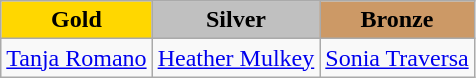<table class="wikitable">
<tr>
<th style="background-color:gold;">Gold</th>
<th style="background-color:silver;">Silver</th>
<th style="background-color:#cc9966;">Bronze</th>
</tr>
<tr>
<td> <a href='#'>Tanja Romano</a></td>
<td> <a href='#'>Heather Mulkey</a></td>
<td> <a href='#'>Sonia Traversa</a></td>
</tr>
</table>
